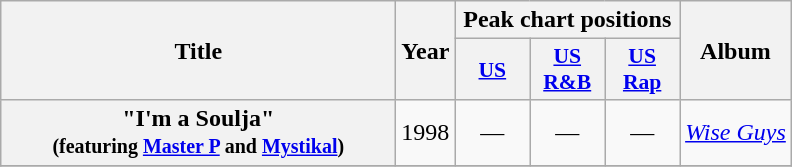<table class="wikitable plainrowheaders" style="text-align:center;">
<tr>
<th scope="col" rowspan="2" style="width:16em;">Title</th>
<th scope="col" rowspan="2">Year</th>
<th scope="col" colspan="3">Peak chart positions</th>
<th scope="col" rowspan="2">Album</th>
</tr>
<tr>
<th style="width:3em; font-size:90%"><a href='#'>US</a></th>
<th style="width:3em; font-size:90%"><a href='#'>US<br>R&B</a></th>
<th style="width:3em; font-size:90%"><a href='#'>US<br>Rap</a></th>
</tr>
<tr>
<th scope="row">"I'm a Soulja"<br><small>(featuring <a href='#'>Master P</a> and <a href='#'>Mystikal</a>)</small></th>
<td>1998</td>
<td>—</td>
<td>—</td>
<td>—</td>
<td><em><a href='#'>Wise Guys</a></em></td>
</tr>
<tr>
</tr>
</table>
